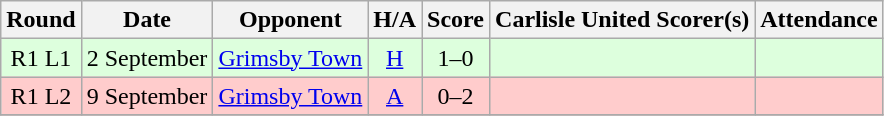<table class="wikitable" style="text-align:center">
<tr>
<th>Round</th>
<th>Date</th>
<th>Opponent</th>
<th>H/A</th>
<th>Score</th>
<th>Carlisle United Scorer(s)</th>
<th>Attendance</th>
</tr>
<tr bgcolor=#ddffdd>
<td>R1 L1</td>
<td align=left>2 September</td>
<td align=left><a href='#'>Grimsby Town</a></td>
<td><a href='#'>H</a></td>
<td>1–0</td>
<td align=left></td>
<td></td>
</tr>
<tr bgcolor=#FFCCCC>
<td>R1 L2</td>
<td align=left>9 September</td>
<td align=left><a href='#'>Grimsby Town</a></td>
<td><a href='#'>A</a></td>
<td>0–2</td>
<td align=left></td>
<td></td>
</tr>
<tr>
</tr>
</table>
